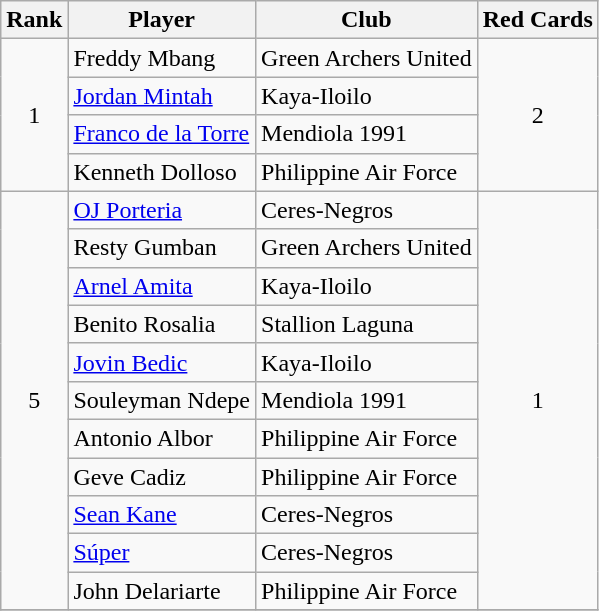<table class="wikitable">
<tr>
<th>Rank</th>
<th>Player</th>
<th>Club</th>
<th>Red Cards</th>
</tr>
<tr>
<td rowspan="4" style="text-align: center;">1</td>
<td> Freddy Mbang</td>
<td>Green Archers United</td>
<td rowspan="4" style="text-align: center;">2</td>
</tr>
<tr>
<td> <a href='#'>Jordan Mintah</a></td>
<td>Kaya-Iloilo</td>
</tr>
<tr>
<td> <a href='#'>Franco de la Torre</a></td>
<td>Mendiola 1991</td>
</tr>
<tr>
<td> Kenneth Dolloso</td>
<td>Philippine Air Force</td>
</tr>
<tr>
<td rowspan="11" style="text-align: center;">5</td>
<td> <a href='#'>OJ Porteria</a></td>
<td>Ceres-Negros</td>
<td rowspan="11" style="text-align: center;">1</td>
</tr>
<tr>
<td> Resty Gumban</td>
<td>Green Archers United</td>
</tr>
<tr>
<td> <a href='#'>Arnel Amita</a></td>
<td>Kaya-Iloilo</td>
</tr>
<tr>
<td> Benito Rosalia</td>
<td>Stallion Laguna</td>
</tr>
<tr>
<td> <a href='#'>Jovin Bedic</a></td>
<td>Kaya-Iloilo</td>
</tr>
<tr>
<td> Souleyman Ndepe</td>
<td>Mendiola 1991</td>
</tr>
<tr>
<td> Antonio Albor</td>
<td>Philippine Air Force</td>
</tr>
<tr>
<td> Geve Cadiz</td>
<td>Philippine Air Force</td>
</tr>
<tr>
<td> <a href='#'>Sean Kane</a></td>
<td>Ceres-Negros</td>
</tr>
<tr>
<td> <a href='#'>Súper</a></td>
<td>Ceres-Negros</td>
</tr>
<tr>
<td> John Delariarte</td>
<td>Philippine Air Force</td>
</tr>
<tr>
</tr>
</table>
